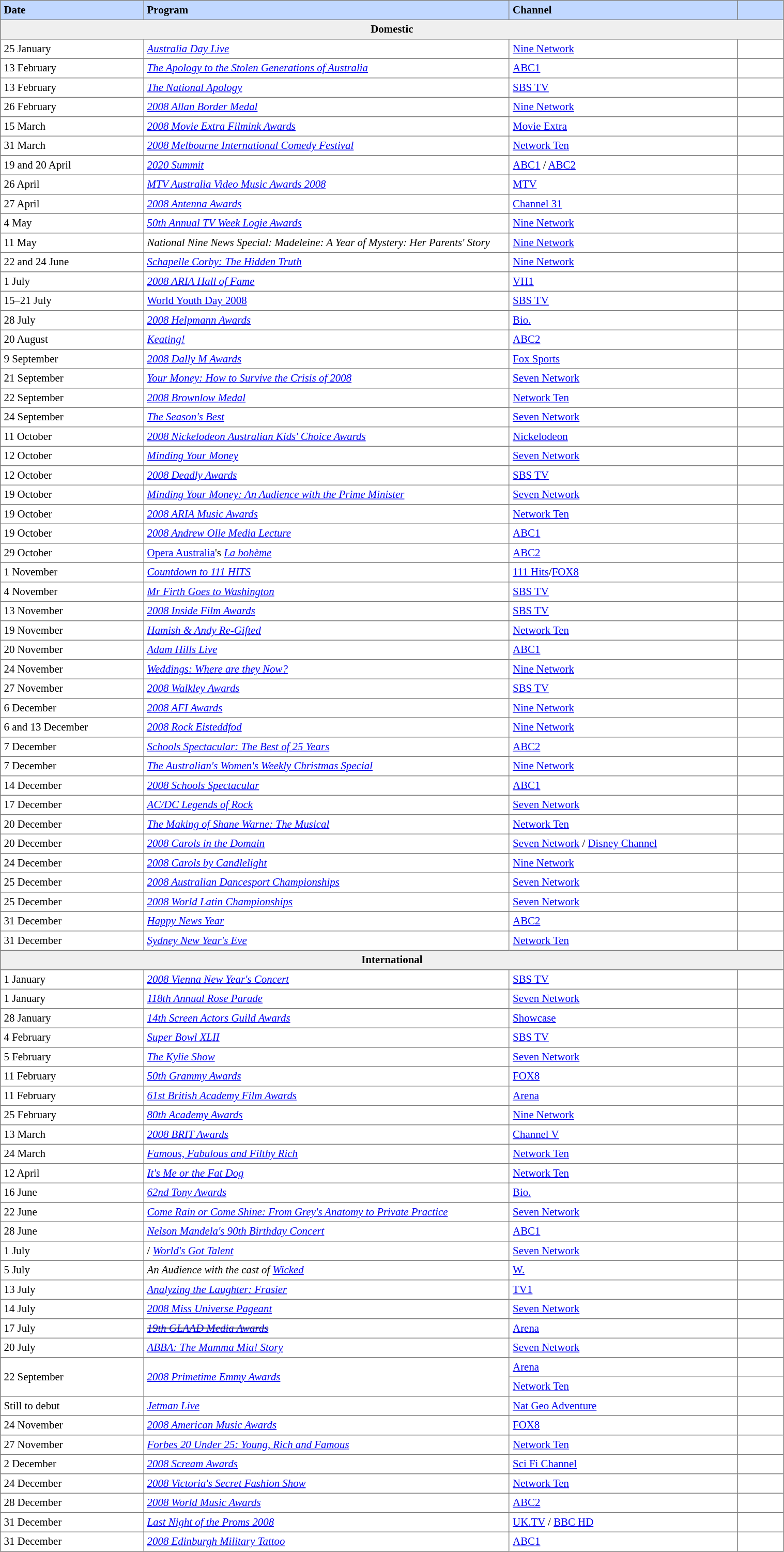<table border="1" cellpadding="4" cellspacing="0" style="text-align:left; font-size:87%; border-collapse:collapse;" width=80%>
<tr style="background:#C1D8FF;">
<th width=6%>Date</th>
<th width=16%>Program</th>
<th width=10%>Channel</th>
<th width=2%></th>
</tr>
<tr bgcolor="#efefef">
<td colspan=4 style="text-align:center;"><strong>Domestic</strong></td>
</tr>
<tr>
<td>25 January</td>
<td><em><a href='#'>Australia Day Live</a></em></td>
<td><a href='#'>Nine Network</a></td>
<td></td>
</tr>
<tr>
<td>13 February</td>
<td><em><a href='#'>The Apology to the Stolen Generations of Australia</a></em></td>
<td><a href='#'>ABC1</a></td>
<td></td>
</tr>
<tr>
<td>13 February</td>
<td><em><a href='#'>The National Apology</a></em></td>
<td><a href='#'>SBS TV</a></td>
<td></td>
</tr>
<tr>
<td>26 February</td>
<td><em><a href='#'>2008 Allan Border Medal</a></em></td>
<td><a href='#'>Nine Network</a></td>
<td></td>
</tr>
<tr>
<td>15 March</td>
<td><em><a href='#'>2008 Movie Extra Filmink Awards</a></em></td>
<td><a href='#'>Movie Extra</a></td>
<td></td>
</tr>
<tr>
<td>31 March</td>
<td><em><a href='#'>2008 Melbourne International Comedy Festival</a></em></td>
<td><a href='#'>Network Ten</a></td>
<td></td>
</tr>
<tr>
<td>19 and 20 April</td>
<td><em><a href='#'>2020 Summit</a></em></td>
<td><a href='#'>ABC1</a> / <a href='#'>ABC2</a></td>
<td></td>
</tr>
<tr>
<td>26 April</td>
<td><em><a href='#'>MTV Australia Video Music Awards 2008</a></em></td>
<td><a href='#'>MTV</a></td>
<td></td>
</tr>
<tr>
<td>27 April</td>
<td><em><a href='#'>2008 Antenna Awards</a></em></td>
<td><a href='#'>Channel 31</a></td>
<td></td>
</tr>
<tr>
<td>4 May</td>
<td><em><a href='#'>50th Annual TV Week Logie Awards</a></em></td>
<td><a href='#'>Nine Network</a></td>
<td></td>
</tr>
<tr>
<td>11 May</td>
<td><em>National Nine News Special: Madeleine: A Year of Mystery: Her Parents' Story</em></td>
<td><a href='#'>Nine Network</a></td>
<td></td>
</tr>
<tr>
<td>22 and 24 June</td>
<td><em><a href='#'>Schapelle Corby: The Hidden Truth</a></em></td>
<td><a href='#'>Nine Network</a></td>
<td></td>
</tr>
<tr>
<td>1 July</td>
<td><em><a href='#'>2008 ARIA Hall of Fame</a></em></td>
<td><a href='#'>VH1</a></td>
<td></td>
</tr>
<tr>
<td>15–21 July</td>
<td><a href='#'>World Youth Day 2008</a></td>
<td><a href='#'>SBS TV</a></td>
<td></td>
</tr>
<tr>
<td>28 July</td>
<td><em><a href='#'>2008 Helpmann Awards</a></em></td>
<td><a href='#'>Bio.</a></td>
<td></td>
</tr>
<tr>
<td>20 August</td>
<td><em><a href='#'>Keating!</a></em></td>
<td><a href='#'>ABC2</a></td>
<td></td>
</tr>
<tr>
<td>9 September</td>
<td><em><a href='#'>2008 Dally M Awards</a></em></td>
<td><a href='#'>Fox Sports</a></td>
<td></td>
</tr>
<tr>
<td>21 September</td>
<td><em><a href='#'>Your Money: How to Survive the Crisis of 2008</a></em></td>
<td><a href='#'>Seven Network</a></td>
<td></td>
</tr>
<tr>
<td>22 September</td>
<td><em><a href='#'>2008 Brownlow Medal</a></em></td>
<td><a href='#'>Network Ten</a></td>
<td></td>
</tr>
<tr>
<td>24 September</td>
<td><em><a href='#'>The Season's Best</a></em></td>
<td><a href='#'>Seven Network</a></td>
<td></td>
</tr>
<tr>
<td>11 October</td>
<td><em><a href='#'>2008 Nickelodeon Australian Kids' Choice Awards</a></em></td>
<td><a href='#'>Nickelodeon</a></td>
<td></td>
</tr>
<tr>
<td>12 October</td>
<td><em><a href='#'>Minding Your Money</a></em></td>
<td><a href='#'>Seven Network</a></td>
<td></td>
</tr>
<tr>
<td>12 October</td>
<td><em><a href='#'>2008 Deadly Awards</a></em></td>
<td><a href='#'>SBS TV</a></td>
<td></td>
</tr>
<tr>
<td>19 October</td>
<td><em><a href='#'>Minding Your Money: An Audience with the Prime Minister</a></em></td>
<td><a href='#'>Seven Network</a></td>
<td></td>
</tr>
<tr>
<td>19 October</td>
<td><em><a href='#'>2008 ARIA Music Awards</a></em></td>
<td><a href='#'>Network Ten</a></td>
<td></td>
</tr>
<tr>
<td>19 October</td>
<td><em><a href='#'>2008 Andrew Olle Media Lecture</a></em></td>
<td><a href='#'>ABC1</a></td>
<td></td>
</tr>
<tr>
<td>29 October</td>
<td><a href='#'>Opera Australia</a>'s <em><a href='#'>La bohème</a></em></td>
<td><a href='#'>ABC2</a></td>
<td></td>
</tr>
<tr>
<td>1 November</td>
<td><em><a href='#'>Countdown to 111 HITS</a></em></td>
<td><a href='#'>111 Hits</a>/<a href='#'>FOX8</a></td>
<td></td>
</tr>
<tr>
<td>4 November</td>
<td><em><a href='#'>Mr Firth Goes to Washington</a></em></td>
<td><a href='#'>SBS TV</a></td>
<td></td>
</tr>
<tr>
<td>13 November</td>
<td><em><a href='#'>2008 Inside Film Awards</a></em></td>
<td><a href='#'>SBS TV</a></td>
<td></td>
</tr>
<tr>
<td>19 November</td>
<td><em><a href='#'>Hamish & Andy Re-Gifted</a></em></td>
<td><a href='#'>Network Ten</a></td>
<td></td>
</tr>
<tr>
<td>20 November</td>
<td><em><a href='#'>Adam Hills Live</a></em></td>
<td><a href='#'>ABC1</a></td>
<td></td>
</tr>
<tr>
<td>24 November</td>
<td><em><a href='#'>Weddings: Where are they Now?</a></em></td>
<td><a href='#'>Nine Network</a></td>
<td></td>
</tr>
<tr>
<td>27 November</td>
<td><em><a href='#'>2008 Walkley Awards</a></em></td>
<td><a href='#'>SBS TV</a></td>
<td></td>
</tr>
<tr>
<td>6 December</td>
<td><em><a href='#'>2008 AFI Awards</a></em></td>
<td><a href='#'>Nine Network</a></td>
<td></td>
</tr>
<tr>
<td>6 and 13 December</td>
<td><em><a href='#'>2008 Rock Eisteddfod</a></em></td>
<td><a href='#'>Nine Network</a></td>
<td></td>
</tr>
<tr>
<td>7 December</td>
<td><em><a href='#'>Schools Spectacular: The Best of 25 Years</a></em></td>
<td><a href='#'>ABC2</a></td>
<td></td>
</tr>
<tr>
<td>7 December</td>
<td><em><a href='#'>The Australian's Women's Weekly Christmas Special</a></em></td>
<td><a href='#'>Nine Network</a></td>
<td></td>
</tr>
<tr>
<td>14 December</td>
<td><em><a href='#'>2008 Schools Spectacular</a></em></td>
<td><a href='#'>ABC1</a></td>
<td></td>
</tr>
<tr>
<td>17 December</td>
<td><em><a href='#'>AC/DC Legends of Rock</a></em></td>
<td><a href='#'>Seven Network</a></td>
<td></td>
</tr>
<tr>
<td>20 December</td>
<td><em><a href='#'>The Making of Shane Warne: The Musical</a></em></td>
<td><a href='#'>Network Ten</a></td>
<td></td>
</tr>
<tr>
<td>20 December</td>
<td><em><a href='#'>2008 Carols in the Domain</a></em></td>
<td><a href='#'>Seven Network</a> / <a href='#'>Disney Channel</a></td>
<td></td>
</tr>
<tr>
<td>24 December</td>
<td><em><a href='#'>2008 Carols by Candlelight</a></em></td>
<td><a href='#'>Nine Network</a></td>
<td></td>
</tr>
<tr>
<td>25 December</td>
<td><em><a href='#'>2008 Australian Dancesport Championships</a></em></td>
<td><a href='#'>Seven Network</a></td>
<td></td>
</tr>
<tr>
<td>25 December</td>
<td><em><a href='#'>2008 World Latin Championships</a></em></td>
<td><a href='#'>Seven Network</a></td>
<td></td>
</tr>
<tr>
<td>31 December</td>
<td><em><a href='#'>Happy News Year</a></em></td>
<td><a href='#'>ABC2</a></td>
<td></td>
</tr>
<tr>
<td>31 December</td>
<td><em><a href='#'>Sydney New Year's Eve</a></em></td>
<td><a href='#'>Network Ten</a></td>
<td></td>
</tr>
<tr bgcolor="#efefef">
<td colspan=4 style="text-align:center;"><strong>International</strong></td>
</tr>
<tr>
<td>1 January</td>
<td> <em><a href='#'>2008 Vienna New Year's Concert</a></em></td>
<td><a href='#'>SBS TV</a></td>
<td></td>
</tr>
<tr>
<td>1 January</td>
<td> <em><a href='#'>118th Annual Rose Parade</a></em></td>
<td><a href='#'>Seven Network</a></td>
<td></td>
</tr>
<tr>
<td>28 January</td>
<td> <em><a href='#'>14th Screen Actors Guild Awards</a></em></td>
<td><a href='#'>Showcase</a></td>
<td></td>
</tr>
<tr>
<td>4 February</td>
<td> <em><a href='#'>Super Bowl XLII</a></em></td>
<td><a href='#'>SBS TV</a></td>
<td></td>
</tr>
<tr>
<td>5 February</td>
<td> <em><a href='#'>The Kylie Show</a></em></td>
<td><a href='#'>Seven Network</a></td>
<td></td>
</tr>
<tr>
<td>11 February</td>
<td> <em><a href='#'>50th Grammy Awards</a></em></td>
<td><a href='#'>FOX8</a></td>
<td></td>
</tr>
<tr>
<td>11 February</td>
<td> <em><a href='#'>61st British Academy Film Awards</a></em></td>
<td><a href='#'>Arena</a></td>
<td></td>
</tr>
<tr>
<td>25 February</td>
<td> <em><a href='#'>80th Academy Awards</a></em></td>
<td><a href='#'>Nine Network</a></td>
<td></td>
</tr>
<tr>
<td>13 March</td>
<td> <em><a href='#'>2008 BRIT Awards</a></em></td>
<td><a href='#'>Channel V</a></td>
<td></td>
</tr>
<tr>
<td>24 March</td>
<td> <em><a href='#'>Famous, Fabulous and Filthy Rich</a></em></td>
<td><a href='#'>Network Ten</a></td>
<td></td>
</tr>
<tr>
<td>12 April</td>
<td> <em><a href='#'>It's Me or the Fat Dog</a></em></td>
<td><a href='#'>Network Ten</a></td>
<td></td>
</tr>
<tr>
<td>16 June</td>
<td> <em><a href='#'>62nd Tony Awards</a></em></td>
<td><a href='#'>Bio.</a></td>
<td></td>
</tr>
<tr>
<td>22 June</td>
<td> <em><a href='#'>Come Rain or Come Shine: From Grey's Anatomy to Private Practice</a></em></td>
<td><a href='#'>Seven Network</a></td>
<td></td>
</tr>
<tr>
<td>28 June</td>
<td> <em><a href='#'>Nelson Mandela's 90th Birthday Concert</a></em></td>
<td><a href='#'>ABC1</a></td>
<td></td>
</tr>
<tr>
<td>1 July</td>
<td>/ <em><a href='#'>World's Got Talent</a></em></td>
<td><a href='#'>Seven Network</a></td>
<td></td>
</tr>
<tr>
<td>5 July</td>
<td> <em>An Audience with the cast of <a href='#'>Wicked</a></em></td>
<td><a href='#'>W.</a></td>
<td></td>
</tr>
<tr>
<td>13 July</td>
<td> <em><a href='#'>Analyzing the Laughter: Frasier</a></em></td>
<td><a href='#'>TV1</a></td>
<td></td>
</tr>
<tr>
<td>14 July</td>
<td> <em><a href='#'>2008 Miss Universe Pageant</a></em></td>
<td><a href='#'>Seven Network</a></td>
<td></td>
</tr>
<tr>
<td>17 July</td>
<td> <del><em><a href='#'>19th GLAAD Media Awards</a></em></del> </td>
<td><a href='#'>Arena</a></td>
<td></td>
</tr>
<tr>
<td>20 July</td>
<td> <em><a href='#'>ABBA: The Mamma Mia! Story</a></em></td>
<td><a href='#'>Seven Network</a></td>
<td></td>
</tr>
<tr>
<td rowspan="2">22 September</td>
<td rowspan="2"> <em><a href='#'>2008 Primetime Emmy Awards</a></em></td>
<td><a href='#'>Arena</a></td>
<td></td>
</tr>
<tr>
<td><a href='#'>Network Ten</a></td>
<td></td>
</tr>
<tr>
<td>Still to debut</td>
<td> <em><a href='#'>Jetman Live</a></em></td>
<td><a href='#'>Nat Geo Adventure</a></td>
<td></td>
</tr>
<tr>
<td>24 November</td>
<td> <em><a href='#'>2008 American Music Awards</a></em></td>
<td><a href='#'>FOX8</a></td>
<td></td>
</tr>
<tr>
<td>27 November</td>
<td> <em><a href='#'>Forbes 20 Under 25: Young, Rich and Famous</a></em></td>
<td><a href='#'>Network Ten</a></td>
<td></td>
</tr>
<tr>
<td>2 December</td>
<td> <em><a href='#'>2008 Scream Awards</a></em></td>
<td><a href='#'>Sci Fi Channel</a></td>
<td></td>
</tr>
<tr>
<td>24 December</td>
<td><em><a href='#'>2008 Victoria's Secret Fashion Show</a></em></td>
<td><a href='#'>Network Ten</a></td>
<td></td>
</tr>
<tr>
<td>28 December</td>
<td><em><a href='#'>2008 World Music Awards</a></em></td>
<td><a href='#'>ABC2</a></td>
<td></td>
</tr>
<tr>
<td>31 December</td>
<td> <em><a href='#'>Last Night of the Proms 2008</a></em></td>
<td><a href='#'>UK.TV</a> / <a href='#'>BBC HD</a></td>
<td></td>
</tr>
<tr>
<td>31 December</td>
<td> <em><a href='#'>2008 Edinburgh Military Tattoo</a></em></td>
<td><a href='#'>ABC1</a></td>
<td></td>
</tr>
</table>
